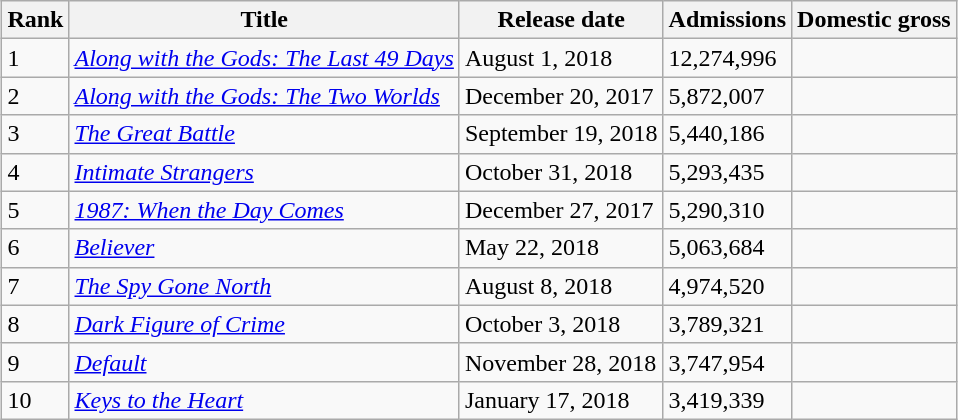<table class="wikitable sortable" style="margin:auto; margin:auto;">
<tr>
<th>Rank</th>
<th>Title</th>
<th>Release date</th>
<th>Admissions</th>
<th>Domestic gross</th>
</tr>
<tr>
<td>1</td>
<td><em><a href='#'>Along with the Gods: The Last 49 Days</a></em></td>
<td>August 1, 2018</td>
<td>12,274,996</td>
<td></td>
</tr>
<tr>
<td>2</td>
<td><em><a href='#'>Along with the Gods: The Two Worlds</a></em></td>
<td>December 20, 2017</td>
<td>5,872,007</td>
<td></td>
</tr>
<tr>
<td>3</td>
<td><em><a href='#'>The Great Battle</a></em></td>
<td>September 19, 2018</td>
<td>5,440,186</td>
<td></td>
</tr>
<tr>
<td>4</td>
<td><em><a href='#'>Intimate Strangers</a></em></td>
<td>October 31, 2018</td>
<td>5,293,435</td>
<td></td>
</tr>
<tr>
<td>5</td>
<td><em><a href='#'>1987: When the Day Comes</a></em></td>
<td>December 27, 2017</td>
<td>5,290,310</td>
<td></td>
</tr>
<tr>
<td>6</td>
<td><em><a href='#'>Believer</a></em></td>
<td>May 22, 2018</td>
<td>5,063,684</td>
<td></td>
</tr>
<tr>
<td>7</td>
<td><em><a href='#'>The Spy Gone North</a></em></td>
<td>August 8, 2018</td>
<td>4,974,520</td>
<td></td>
</tr>
<tr>
<td>8</td>
<td><em><a href='#'>Dark Figure of Crime</a></em></td>
<td>October 3, 2018</td>
<td>3,789,321</td>
<td></td>
</tr>
<tr>
<td>9</td>
<td><em><a href='#'>Default</a></em></td>
<td>November 28, 2018</td>
<td>3,747,954</td>
<td></td>
</tr>
<tr>
<td>10</td>
<td><em><a href='#'>Keys to the Heart</a></em></td>
<td>January 17, 2018</td>
<td>3,419,339</td>
<td></td>
</tr>
</table>
